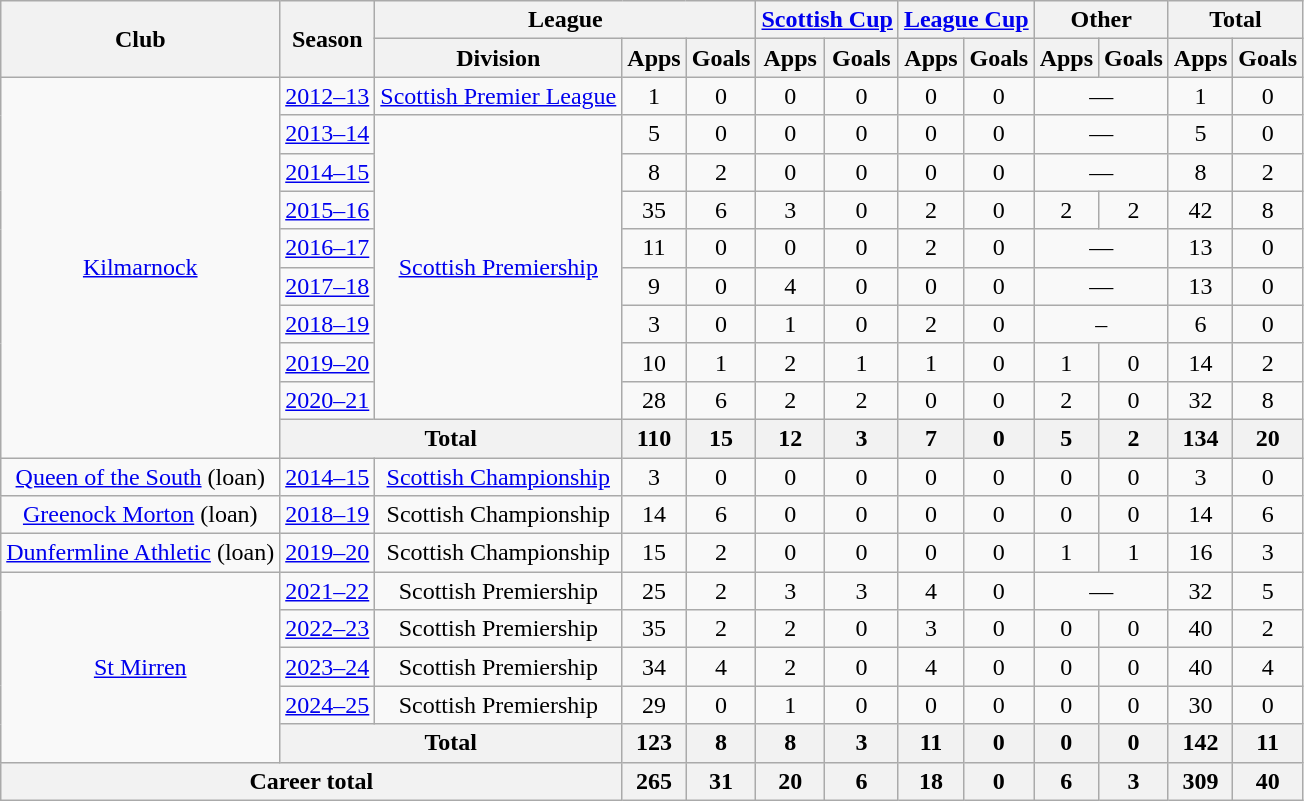<table class="wikitable" style="text-align: center">
<tr>
<th rowspan="2">Club</th>
<th rowspan="2">Season</th>
<th colspan="3">League</th>
<th colspan="2"><a href='#'>Scottish Cup</a></th>
<th colspan="2"><a href='#'>League Cup</a></th>
<th colspan="2">Other</th>
<th colspan="2">Total</th>
</tr>
<tr>
<th>Division</th>
<th>Apps</th>
<th>Goals</th>
<th>Apps</th>
<th>Goals</th>
<th>Apps</th>
<th>Goals</th>
<th>Apps</th>
<th>Goals</th>
<th>Apps</th>
<th>Goals</th>
</tr>
<tr>
<td rowspan="10"><a href='#'>Kilmarnock</a></td>
<td><a href='#'>2012–13</a></td>
<td><a href='#'>Scottish Premier League</a></td>
<td>1</td>
<td>0</td>
<td>0</td>
<td>0</td>
<td>0</td>
<td>0</td>
<td colspan="2">—</td>
<td>1</td>
<td>0</td>
</tr>
<tr>
<td><a href='#'>2013–14</a></td>
<td rowspan="8"><a href='#'>Scottish Premiership</a></td>
<td>5</td>
<td>0</td>
<td>0</td>
<td>0</td>
<td>0</td>
<td>0</td>
<td colspan="2">—</td>
<td>5</td>
<td>0</td>
</tr>
<tr>
<td><a href='#'>2014–15</a></td>
<td>8</td>
<td>2</td>
<td>0</td>
<td>0</td>
<td>0</td>
<td>0</td>
<td colspan="2">—</td>
<td>8</td>
<td>2</td>
</tr>
<tr>
<td><a href='#'>2015–16</a></td>
<td>35</td>
<td>6</td>
<td>3</td>
<td>0</td>
<td>2</td>
<td>0</td>
<td>2</td>
<td>2</td>
<td>42</td>
<td>8</td>
</tr>
<tr>
<td><a href='#'>2016–17</a></td>
<td>11</td>
<td>0</td>
<td>0</td>
<td>0</td>
<td>2</td>
<td>0</td>
<td colspan="2">—</td>
<td>13</td>
<td>0</td>
</tr>
<tr>
<td><a href='#'>2017–18</a></td>
<td>9</td>
<td>0</td>
<td>4</td>
<td>0</td>
<td>0</td>
<td>0</td>
<td colspan="2">—</td>
<td>13</td>
<td>0</td>
</tr>
<tr>
<td><a href='#'>2018–19</a></td>
<td>3</td>
<td>0</td>
<td>1</td>
<td>0</td>
<td>2</td>
<td>0</td>
<td colspan=2>–</td>
<td>6</td>
<td>0</td>
</tr>
<tr>
<td><a href='#'>2019–20</a></td>
<td>10</td>
<td>1</td>
<td>2</td>
<td>1</td>
<td>1</td>
<td>0</td>
<td>1</td>
<td>0</td>
<td>14</td>
<td>2</td>
</tr>
<tr>
<td><a href='#'>2020–21</a></td>
<td>28</td>
<td>6</td>
<td>2</td>
<td>2</td>
<td>0</td>
<td>0</td>
<td>2</td>
<td>0</td>
<td>32</td>
<td>8</td>
</tr>
<tr>
<th colspan="2">Total</th>
<th>110</th>
<th>15</th>
<th>12</th>
<th>3</th>
<th>7</th>
<th>0</th>
<th>5</th>
<th>2</th>
<th>134</th>
<th>20</th>
</tr>
<tr>
<td><a href='#'>Queen of the South</a> (loan)</td>
<td><a href='#'>2014–15</a></td>
<td><a href='#'>Scottish Championship</a></td>
<td>3</td>
<td>0</td>
<td>0</td>
<td>0</td>
<td>0</td>
<td>0</td>
<td>0</td>
<td>0</td>
<td>3</td>
<td>0</td>
</tr>
<tr>
<td><a href='#'>Greenock Morton</a> (loan)</td>
<td><a href='#'>2018–19</a></td>
<td>Scottish Championship</td>
<td>14</td>
<td>6</td>
<td>0</td>
<td>0</td>
<td>0</td>
<td>0</td>
<td>0</td>
<td>0</td>
<td>14</td>
<td>6</td>
</tr>
<tr>
<td><a href='#'>Dunfermline Athletic</a> (loan)</td>
<td><a href='#'>2019–20</a></td>
<td>Scottish Championship</td>
<td>15</td>
<td>2</td>
<td>0</td>
<td>0</td>
<td>0</td>
<td>0</td>
<td>1</td>
<td>1</td>
<td>16</td>
<td>3</td>
</tr>
<tr>
<td rowspan=5><a href='#'>St Mirren</a></td>
<td><a href='#'>2021–22</a></td>
<td>Scottish Premiership</td>
<td>25</td>
<td>2</td>
<td>3</td>
<td>3</td>
<td>4</td>
<td>0</td>
<td colspan="2">—</td>
<td>32</td>
<td>5</td>
</tr>
<tr>
<td><a href='#'>2022–23</a></td>
<td>Scottish Premiership</td>
<td>35</td>
<td>2</td>
<td>2</td>
<td>0</td>
<td>3</td>
<td>0</td>
<td>0</td>
<td>0</td>
<td>40</td>
<td>2</td>
</tr>
<tr>
<td><a href='#'>2023–24</a></td>
<td>Scottish Premiership</td>
<td>34</td>
<td>4</td>
<td>2</td>
<td>0</td>
<td>4</td>
<td>0</td>
<td>0</td>
<td>0</td>
<td>40</td>
<td>4</td>
</tr>
<tr>
<td><a href='#'>2024–25</a></td>
<td>Scottish Premiership</td>
<td>29</td>
<td>0</td>
<td>1</td>
<td>0</td>
<td>0</td>
<td>0</td>
<td>0</td>
<td>0</td>
<td>30</td>
<td>0</td>
</tr>
<tr>
<th colspan="2">Total</th>
<th>123</th>
<th>8</th>
<th>8</th>
<th>3</th>
<th>11</th>
<th>0</th>
<th>0</th>
<th>0</th>
<th>142</th>
<th>11</th>
</tr>
<tr>
<th colspan="3">Career total</th>
<th>265</th>
<th>31</th>
<th>20</th>
<th>6</th>
<th>18</th>
<th>0</th>
<th>6</th>
<th>3</th>
<th>309</th>
<th>40</th>
</tr>
</table>
